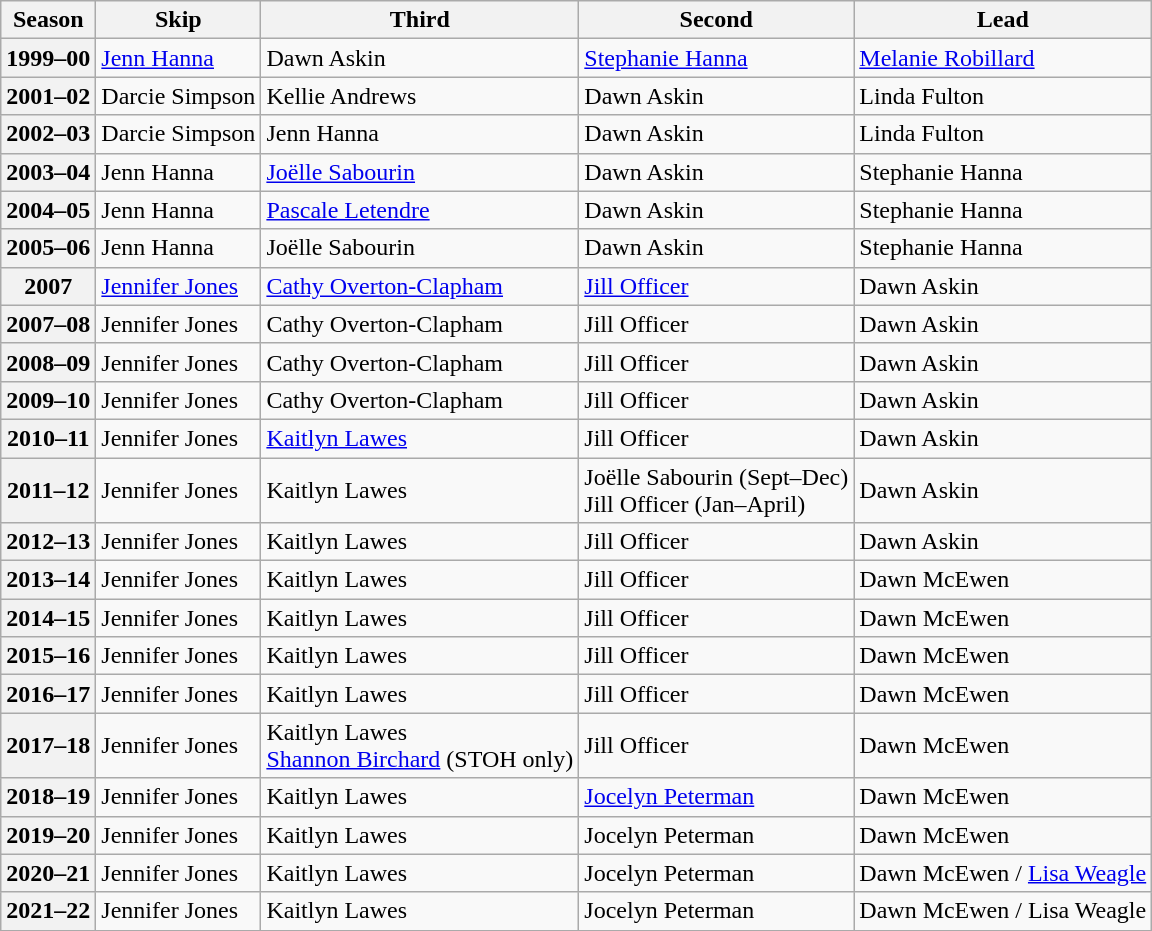<table class="wikitable">
<tr>
<th scope="col">Season</th>
<th scope="col">Skip</th>
<th scope="col">Third</th>
<th scope="col">Second</th>
<th scope="col">Lead</th>
</tr>
<tr>
<th scope="row">1999–00</th>
<td><a href='#'>Jenn Hanna</a></td>
<td>Dawn Askin</td>
<td><a href='#'>Stephanie Hanna</a></td>
<td><a href='#'>Melanie Robillard</a></td>
</tr>
<tr>
<th scope="row">2001–02</th>
<td>Darcie Simpson</td>
<td>Kellie Andrews</td>
<td>Dawn Askin</td>
<td>Linda Fulton</td>
</tr>
<tr>
<th scope="row">2002–03</th>
<td>Darcie Simpson</td>
<td>Jenn Hanna</td>
<td>Dawn Askin</td>
<td>Linda Fulton</td>
</tr>
<tr>
<th scope="row">2003–04</th>
<td>Jenn Hanna</td>
<td><a href='#'>Joëlle Sabourin</a></td>
<td>Dawn Askin</td>
<td>Stephanie Hanna</td>
</tr>
<tr>
<th scope="row">2004–05</th>
<td>Jenn Hanna</td>
<td><a href='#'>Pascale Letendre</a></td>
<td>Dawn Askin</td>
<td>Stephanie Hanna</td>
</tr>
<tr>
<th scope="row">2005–06</th>
<td>Jenn Hanna</td>
<td>Joëlle Sabourin</td>
<td>Dawn Askin</td>
<td>Stephanie Hanna</td>
</tr>
<tr>
<th scope="row">2007</th>
<td><a href='#'>Jennifer Jones</a></td>
<td><a href='#'>Cathy Overton-Clapham</a></td>
<td><a href='#'>Jill Officer</a></td>
<td>Dawn Askin</td>
</tr>
<tr>
<th scope="row">2007–08</th>
<td>Jennifer Jones</td>
<td>Cathy Overton-Clapham</td>
<td>Jill Officer</td>
<td>Dawn Askin</td>
</tr>
<tr>
<th scope="row">2008–09</th>
<td>Jennifer Jones</td>
<td>Cathy Overton-Clapham</td>
<td>Jill Officer</td>
<td>Dawn Askin</td>
</tr>
<tr>
<th scope="row">2009–10</th>
<td>Jennifer Jones</td>
<td>Cathy Overton-Clapham</td>
<td>Jill Officer</td>
<td>Dawn Askin</td>
</tr>
<tr>
<th scope="row">2010–11</th>
<td>Jennifer Jones</td>
<td><a href='#'>Kaitlyn Lawes</a></td>
<td>Jill Officer</td>
<td>Dawn Askin</td>
</tr>
<tr>
<th scope="row">2011–12</th>
<td>Jennifer Jones</td>
<td>Kaitlyn Lawes</td>
<td>Joëlle Sabourin (Sept–Dec) <br> Jill Officer (Jan–April)</td>
<td>Dawn Askin</td>
</tr>
<tr>
<th scope="row">2012–13 </th>
<td>Jennifer Jones</td>
<td>Kaitlyn Lawes</td>
<td>Jill Officer</td>
<td>Dawn Askin</td>
</tr>
<tr>
<th scope="row">2013–14</th>
<td>Jennifer Jones</td>
<td>Kaitlyn Lawes</td>
<td>Jill Officer</td>
<td>Dawn McEwen</td>
</tr>
<tr>
<th scope="row">2014–15</th>
<td>Jennifer Jones</td>
<td>Kaitlyn Lawes</td>
<td>Jill Officer</td>
<td>Dawn McEwen</td>
</tr>
<tr>
<th scope="row">2015–16</th>
<td>Jennifer Jones</td>
<td>Kaitlyn Lawes</td>
<td>Jill Officer</td>
<td>Dawn McEwen</td>
</tr>
<tr>
<th scope="row">2016–17</th>
<td>Jennifer Jones</td>
<td>Kaitlyn Lawes</td>
<td>Jill Officer</td>
<td>Dawn McEwen</td>
</tr>
<tr>
<th scope="row">2017–18</th>
<td>Jennifer Jones</td>
<td>Kaitlyn Lawes <br> <a href='#'>Shannon Birchard</a> (STOH only)</td>
<td>Jill Officer</td>
<td>Dawn McEwen</td>
</tr>
<tr>
<th scope="row">2018–19</th>
<td>Jennifer Jones</td>
<td>Kaitlyn Lawes</td>
<td><a href='#'>Jocelyn Peterman</a></td>
<td>Dawn McEwen</td>
</tr>
<tr>
<th scope="row">2019–20</th>
<td>Jennifer Jones</td>
<td>Kaitlyn Lawes</td>
<td>Jocelyn Peterman</td>
<td>Dawn McEwen</td>
</tr>
<tr>
<th scope="row">2020–21</th>
<td>Jennifer Jones</td>
<td>Kaitlyn Lawes</td>
<td>Jocelyn Peterman</td>
<td>Dawn McEwen / <a href='#'>Lisa Weagle</a></td>
</tr>
<tr>
<th scope="row">2021–22</th>
<td>Jennifer Jones</td>
<td>Kaitlyn Lawes</td>
<td>Jocelyn Peterman</td>
<td>Dawn McEwen / Lisa Weagle</td>
</tr>
</table>
